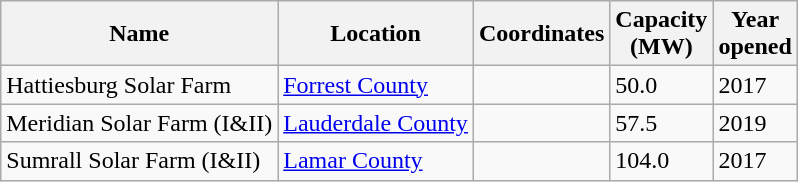<table class="wikitable">
<tr>
<th>Name</th>
<th>Location</th>
<th>Coordinates</th>
<th>Capacity<br>(MW)</th>
<th>Year<br>opened</th>
</tr>
<tr>
<td>Hattiesburg Solar Farm</td>
<td><a href='#'>Forrest County</a></td>
<td></td>
<td>50.0</td>
<td>2017</td>
</tr>
<tr>
<td>Meridian Solar Farm (I&II)</td>
<td><a href='#'>Lauderdale County</a></td>
<td></td>
<td>57.5</td>
<td>2019</td>
</tr>
<tr>
<td>Sumrall Solar Farm (I&II)</td>
<td><a href='#'>Lamar County</a></td>
<td></td>
<td>104.0</td>
<td>2017</td>
</tr>
</table>
